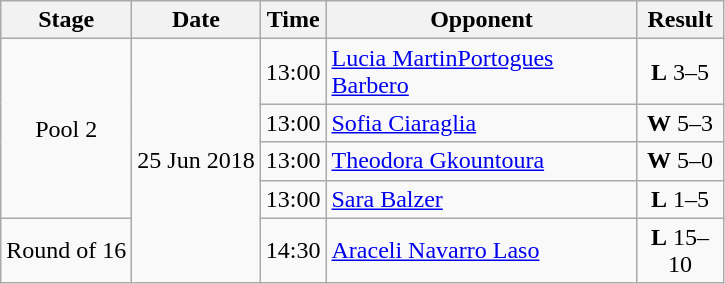<table class=wikitable>
<tr>
<th width=80>Stage</th>
<th>Date</th>
<th>Time</th>
<th width=200>Opponent</th>
<th width=50>Result</th>
</tr>
<tr align=center>
<td rowspan=4>Pool 2</td>
<td rowspan=5>25 Jun 2018</td>
<td>13:00</td>
<td align=left> <a href='#'>Lucia MartinPortogues Barbero</a></td>
<td><strong>L</strong> 3–5</td>
</tr>
<tr align=center>
<td>13:00</td>
<td align=left> <a href='#'>Sofia Ciaraglia</a></td>
<td><strong>W</strong> 5–3</td>
</tr>
<tr align=center>
<td>13:00</td>
<td align=left> <a href='#'>Theodora Gkountoura</a></td>
<td><strong>W</strong> 5–0</td>
</tr>
<tr align=center>
<td>13:00</td>
<td align=left> <a href='#'>Sara Balzer</a></td>
<td><strong>L</strong> 1–5</td>
</tr>
<tr align=center>
<td>Round of 16</td>
<td>14:30</td>
<td align=left> <a href='#'>Araceli Navarro Laso</a></td>
<td><strong>L</strong> 15–10</td>
</tr>
</table>
